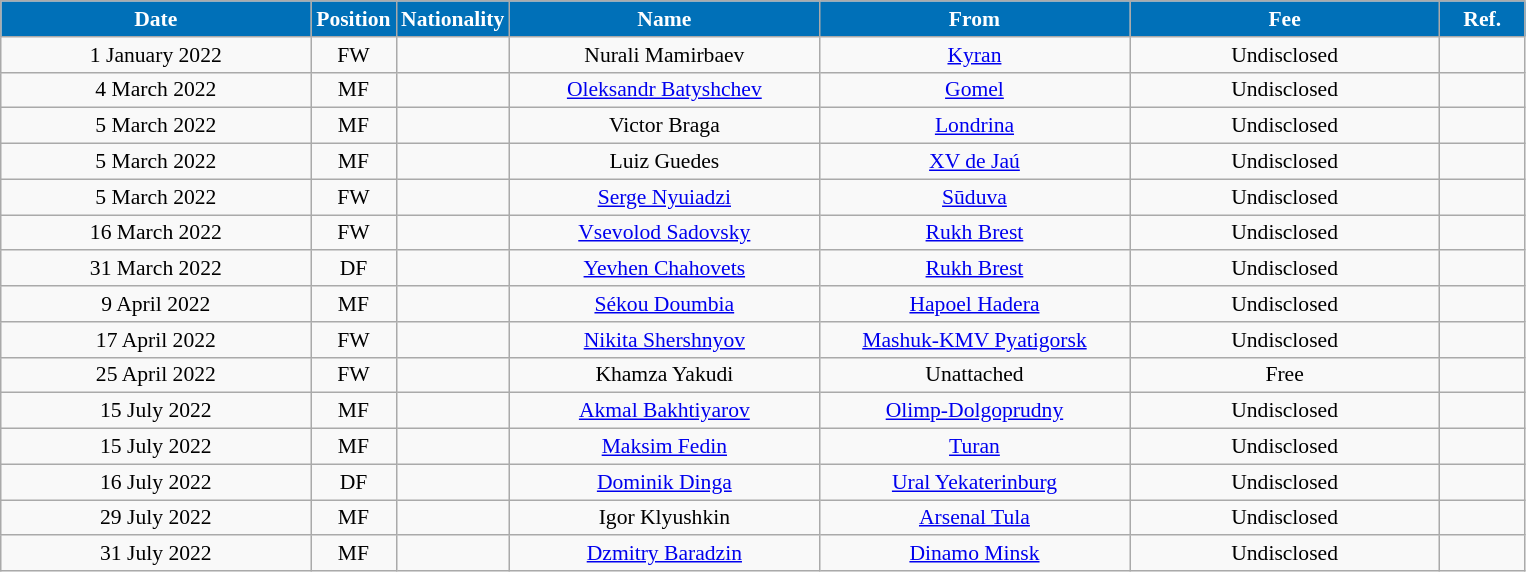<table class="wikitable"  style="text-align:center; font-size:90%; ">
<tr>
<th style="background:#0070B8; color:#FFFFFF; width:200px;">Date</th>
<th style="background:#0070B8; color:#FFFFFF; width:50px;">Position</th>
<th style="background:#0070B8; color:#FFFFFF; width:50px;">Nationality</th>
<th style="background:#0070B8; color:#FFFFFF; width:200px;">Name</th>
<th style="background:#0070B8; color:#FFFFFF; width:200px;">From</th>
<th style="background:#0070B8; color:#FFFFFF; width:200px;">Fee</th>
<th style="background:#0070B8; color:#FFFFFF; width:50px;">Ref.</th>
</tr>
<tr>
<td>1 January 2022</td>
<td>FW</td>
<td></td>
<td>Nurali Mamirbaev</td>
<td><a href='#'>Kyran</a></td>
<td>Undisclosed</td>
<td></td>
</tr>
<tr>
<td>4 March 2022</td>
<td>MF</td>
<td></td>
<td><a href='#'>Oleksandr Batyshchev</a></td>
<td><a href='#'>Gomel</a></td>
<td>Undisclosed</td>
<td></td>
</tr>
<tr>
<td>5 March 2022</td>
<td>MF</td>
<td></td>
<td>Victor Braga</td>
<td><a href='#'>Londrina</a></td>
<td>Undisclosed</td>
<td></td>
</tr>
<tr>
<td>5 March 2022</td>
<td>MF</td>
<td></td>
<td>Luiz Guedes</td>
<td><a href='#'>XV de Jaú</a></td>
<td>Undisclosed</td>
<td></td>
</tr>
<tr>
<td>5 March 2022</td>
<td>FW</td>
<td></td>
<td><a href='#'>Serge Nyuiadzi</a></td>
<td><a href='#'>Sūduva</a></td>
<td>Undisclosed</td>
<td></td>
</tr>
<tr>
<td>16 March 2022</td>
<td>FW</td>
<td></td>
<td><a href='#'>Vsevolod Sadovsky</a></td>
<td><a href='#'>Rukh Brest</a></td>
<td>Undisclosed</td>
<td></td>
</tr>
<tr>
<td>31 March 2022</td>
<td>DF</td>
<td></td>
<td><a href='#'>Yevhen Chahovets</a></td>
<td><a href='#'>Rukh Brest</a></td>
<td>Undisclosed</td>
<td></td>
</tr>
<tr>
<td>9 April 2022</td>
<td>MF</td>
<td></td>
<td><a href='#'>Sékou Doumbia</a></td>
<td><a href='#'>Hapoel Hadera</a></td>
<td>Undisclosed</td>
<td></td>
</tr>
<tr>
<td>17 April 2022</td>
<td>FW</td>
<td></td>
<td><a href='#'>Nikita Shershnyov</a></td>
<td><a href='#'>Mashuk-KMV Pyatigorsk</a></td>
<td>Undisclosed</td>
<td></td>
</tr>
<tr>
<td>25 April 2022</td>
<td>FW</td>
<td></td>
<td>Khamza Yakudi</td>
<td>Unattached</td>
<td>Free</td>
<td></td>
</tr>
<tr>
<td>15 July 2022</td>
<td>MF</td>
<td></td>
<td><a href='#'>Akmal Bakhtiyarov</a></td>
<td><a href='#'>Olimp-Dolgoprudny</a></td>
<td>Undisclosed</td>
<td></td>
</tr>
<tr>
<td>15 July 2022</td>
<td>MF</td>
<td></td>
<td><a href='#'>Maksim Fedin</a></td>
<td><a href='#'>Turan</a></td>
<td>Undisclosed</td>
<td></td>
</tr>
<tr>
<td>16 July 2022</td>
<td>DF</td>
<td></td>
<td><a href='#'>Dominik Dinga</a></td>
<td><a href='#'>Ural Yekaterinburg</a></td>
<td>Undisclosed</td>
<td></td>
</tr>
<tr>
<td>29 July 2022</td>
<td>MF</td>
<td></td>
<td>Igor Klyushkin</td>
<td><a href='#'>Arsenal Tula</a></td>
<td>Undisclosed</td>
<td></td>
</tr>
<tr>
<td>31 July 2022</td>
<td>MF</td>
<td></td>
<td><a href='#'>Dzmitry Baradzin</a></td>
<td><a href='#'>Dinamo Minsk</a></td>
<td>Undisclosed</td>
<td></td>
</tr>
</table>
